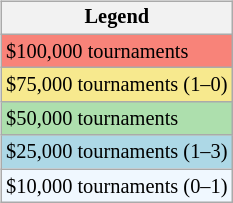<table>
<tr valign=top>
<td><br><table class="wikitable" style=font-size:85%>
<tr>
<th>Legend</th>
</tr>
<tr style="background:#f88379;">
<td>$100,000 tournaments</td>
</tr>
<tr style="background:#f7e98e;">
<td>$75,000 tournaments (1–0)</td>
</tr>
<tr style="background:#addfad;">
<td>$50,000 tournaments</td>
</tr>
<tr style="background:lightblue;">
<td>$25,000 tournaments (1–3)</td>
</tr>
<tr style="background:#f0f8ff;">
<td>$10,000 tournaments (0–1)</td>
</tr>
</table>
</td>
<td></td>
</tr>
</table>
